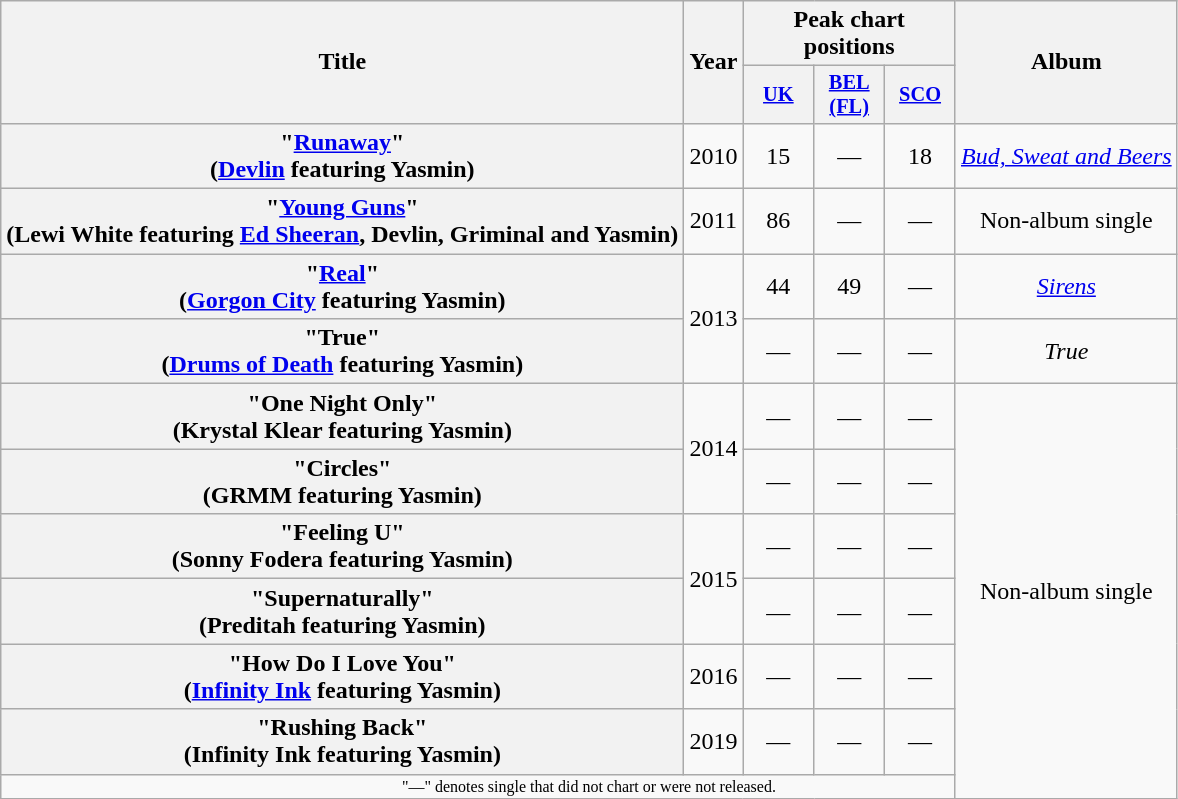<table class="wikitable plainrowheaders" style="text-align:center;">
<tr>
<th scope="col" rowspan="2">Title</th>
<th scope="col" rowspan="2">Year</th>
<th scope="col" colspan="3">Peak chart positions</th>
<th scope="col" rowspan="2">Album</th>
</tr>
<tr>
<th scope="col" style="width:3em;font-size:85%;"><a href='#'>UK</a><br></th>
<th scope="col" style="width:3em;font-size:85%;"><a href='#'>BEL (FL)</a><br></th>
<th scope="col" style="width:3em;font-size:85%;"><a href='#'>SCO</a><br></th>
</tr>
<tr>
<th scope="row">"<a href='#'>Runaway</a>"<br><span>(<a href='#'>Devlin</a> featuring Yasmin)</span></th>
<td>2010</td>
<td>15</td>
<td>—</td>
<td>18</td>
<td><em><a href='#'>Bud, Sweat and Beers</a></em></td>
</tr>
<tr>
<th scope="row">"<a href='#'>Young Guns</a>"<br><span>(Lewi White featuring <a href='#'>Ed Sheeran</a>, Devlin, Griminal and Yasmin)</span></th>
<td>2011</td>
<td>86</td>
<td>—</td>
<td>—</td>
<td>Non-album single</td>
</tr>
<tr>
<th scope="row">"<a href='#'>Real</a>"<br><span>(<a href='#'>Gorgon City</a> featuring Yasmin)</span></th>
<td rowspan="2">2013</td>
<td>44</td>
<td>49</td>
<td>—</td>
<td><em><a href='#'>Sirens</a></em></td>
</tr>
<tr>
<th scope="row">"True"<br><span>(<a href='#'>Drums of Death</a> featuring Yasmin)</span></th>
<td>—</td>
<td>—</td>
<td>—</td>
<td><em>True</em></td>
</tr>
<tr>
<th scope="row">"One Night Only"<br><span>(Krystal Klear featuring Yasmin)</span></th>
<td rowspan="2">2014</td>
<td>—</td>
<td>—</td>
<td>—</td>
<td rowspan="7">Non-album single</td>
</tr>
<tr>
<th scope="row">"Circles"<br><span>(GRMM featuring Yasmin)</span></th>
<td>—</td>
<td>—</td>
<td>—</td>
</tr>
<tr>
<th scope="row">"Feeling U"<br><span>(Sonny Fodera featuring Yasmin)</span></th>
<td rowspan="2">2015</td>
<td>—</td>
<td>—</td>
<td>—</td>
</tr>
<tr>
<th scope="row">"Supernaturally"<br><span>(Preditah featuring Yasmin)</span></th>
<td>—</td>
<td>—</td>
<td>—</td>
</tr>
<tr>
<th scope="row">"How Do I Love You"<br><span>(<a href='#'>Infinity Ink</a> featuring Yasmin)</span></th>
<td rowspan="1">2016</td>
<td>—</td>
<td>—</td>
<td>—</td>
</tr>
<tr>
<th scope="row">"Rushing Back"<br><span>(Infinity Ink featuring Yasmin)</span></th>
<td rowspan="1">2019</td>
<td>—</td>
<td>—</td>
<td>—</td>
</tr>
<tr>
<td colspan="16" style="text-align:center; font-size:8pt;">"—" denotes single that did not chart or were not released.</td>
</tr>
</table>
